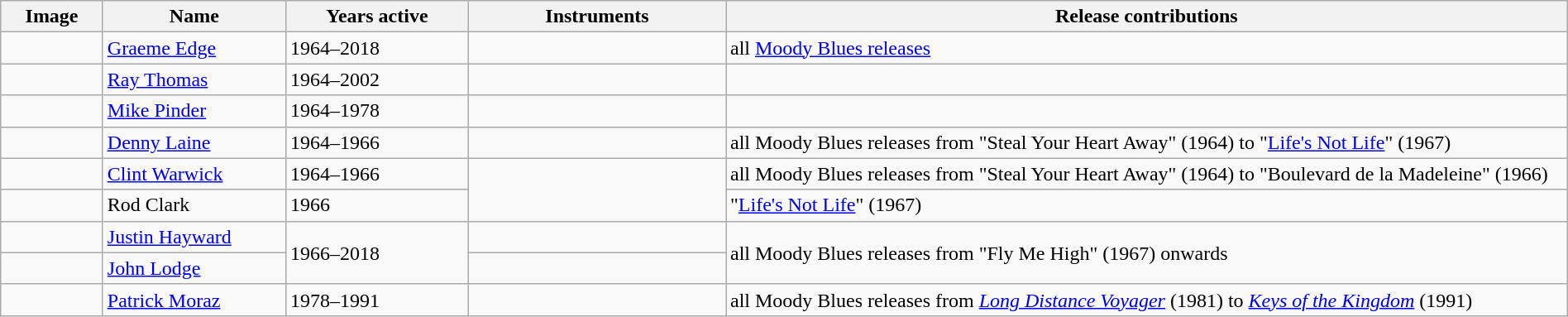<table class="wikitable" border="1" width=100%>
<tr>
<th width="75">Image</th>
<th width="140">Name</th>
<th width="140">Years active</th>
<th width="200">Instruments</th>
<th>Release contributions</th>
</tr>
<tr>
<td></td>
<td><a href='#'>Graeme Edge</a></td>
<td>1964–2018 </td>
<td></td>
<td>all <a href='#'>Moody Blues releases</a></td>
</tr>
<tr>
<td></td>
<td><a href='#'>Ray Thomas</a></td>
<td>1964–2002 </td>
<td></td>
<td></td>
</tr>
<tr>
<td></td>
<td><a href='#'>Mike Pinder</a></td>
<td>1964–1978 </td>
<td></td>
<td></td>
</tr>
<tr>
<td></td>
<td><a href='#'>Denny Laine</a></td>
<td>1964–1966 </td>
<td></td>
<td>all Moody Blues releases from "Steal Your Heart Away" (1964) to "<a href='#'>Life's Not Life</a>" (1967)</td>
</tr>
<tr>
<td></td>
<td><a href='#'>Clint Warwick</a></td>
<td>1964–1966 </td>
<td rowspan="2"></td>
<td>all Moody Blues releases from "Steal Your Heart Away" (1964) to "Boulevard de la Madeleine" (1966)</td>
</tr>
<tr>
<td></td>
<td>Rod Clark</td>
<td>1966 </td>
<td>"<a href='#'>Life's Not Life</a>" (1967)</td>
</tr>
<tr>
<td></td>
<td><a href='#'>Justin Hayward</a></td>
<td rowspan="2">1966–2018</td>
<td></td>
<td rowspan="2">all Moody Blues releases from "Fly Me High" (1967) onwards</td>
</tr>
<tr>
<td></td>
<td><a href='#'>John Lodge</a></td>
<td></td>
</tr>
<tr>
<td></td>
<td><a href='#'>Patrick Moraz</a></td>
<td>1978–1991</td>
<td></td>
<td>all Moody Blues releases from <em><a href='#'>Long Distance Voyager</a></em> (1981) to <em><a href='#'>Keys of the Kingdom</a></em> (1991)</td>
</tr>
</table>
